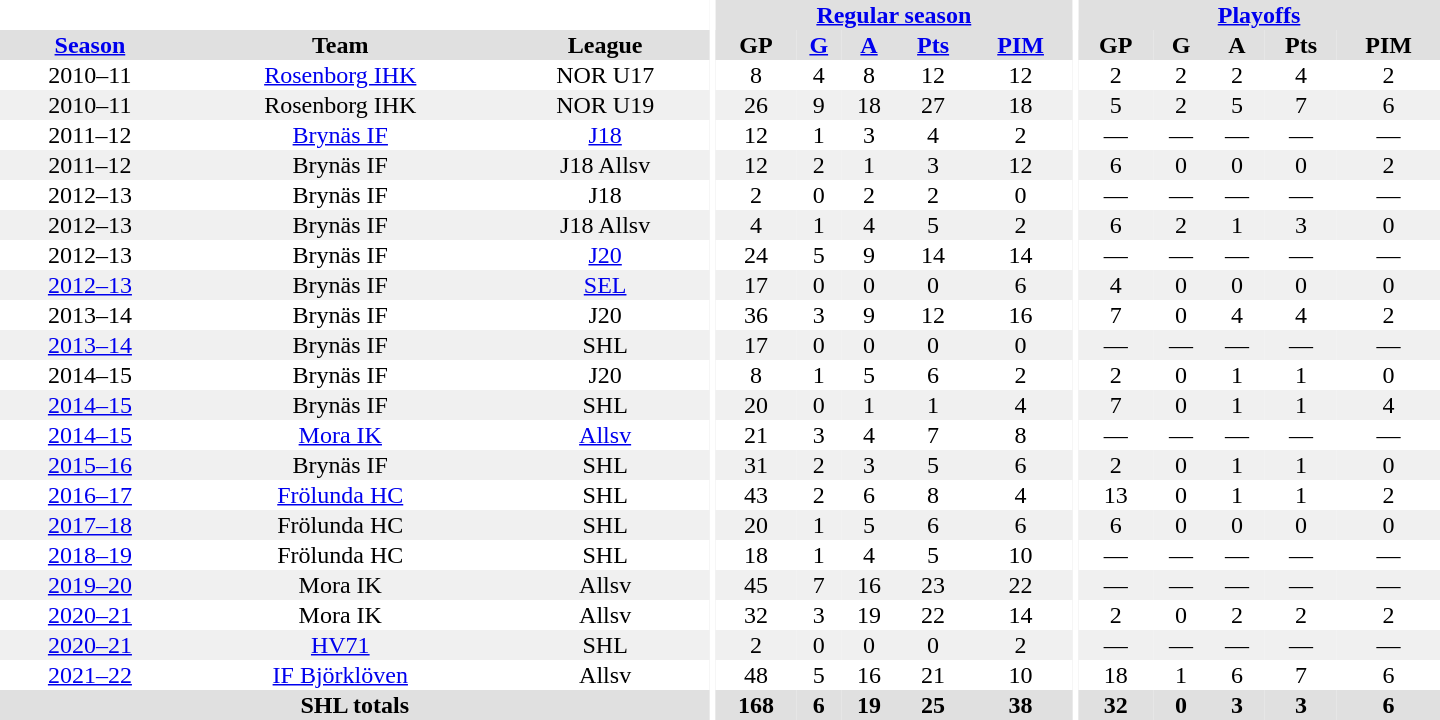<table border="0" cellpadding="1" cellspacing="0" style="text-align:center; width:60em">
<tr bgcolor="#e0e0e0">
<th colspan="3" bgcolor="#ffffff"></th>
<th rowspan="99" bgcolor="#ffffff"></th>
<th colspan="5"><a href='#'>Regular season</a></th>
<th rowspan="99" bgcolor="#ffffff"></th>
<th colspan="5"><a href='#'>Playoffs</a></th>
</tr>
<tr bgcolor="#e0e0e0">
<th><a href='#'>Season</a></th>
<th>Team</th>
<th>League</th>
<th>GP</th>
<th><a href='#'>G</a></th>
<th><a href='#'>A</a></th>
<th><a href='#'>Pts</a></th>
<th><a href='#'>PIM</a></th>
<th>GP</th>
<th>G</th>
<th>A</th>
<th>Pts</th>
<th>PIM</th>
</tr>
<tr>
<td>2010–11</td>
<td><a href='#'>Rosenborg IHK</a></td>
<td>NOR U17</td>
<td>8</td>
<td>4</td>
<td>8</td>
<td>12</td>
<td>12</td>
<td>2</td>
<td>2</td>
<td>2</td>
<td>4</td>
<td>2</td>
</tr>
<tr bgcolor="#f0f0f0">
<td>2010–11</td>
<td>Rosenborg IHK</td>
<td>NOR U19</td>
<td>26</td>
<td>9</td>
<td>18</td>
<td>27</td>
<td>18</td>
<td>5</td>
<td>2</td>
<td>5</td>
<td>7</td>
<td>6</td>
</tr>
<tr>
<td>2011–12</td>
<td><a href='#'>Brynäs IF</a></td>
<td><a href='#'>J18</a></td>
<td>12</td>
<td>1</td>
<td>3</td>
<td>4</td>
<td>2</td>
<td>—</td>
<td>—</td>
<td>—</td>
<td>—</td>
<td>—</td>
</tr>
<tr bgcolor="#f0f0f0">
<td>2011–12</td>
<td>Brynäs IF</td>
<td>J18 Allsv</td>
<td>12</td>
<td>2</td>
<td>1</td>
<td>3</td>
<td>12</td>
<td>6</td>
<td>0</td>
<td>0</td>
<td>0</td>
<td>2</td>
</tr>
<tr>
<td>2012–13</td>
<td>Brynäs IF</td>
<td>J18</td>
<td>2</td>
<td>0</td>
<td>2</td>
<td>2</td>
<td>0</td>
<td>—</td>
<td>—</td>
<td>—</td>
<td>—</td>
<td>—</td>
</tr>
<tr bgcolor="#f0f0f0">
<td>2012–13</td>
<td>Brynäs IF</td>
<td>J18 Allsv</td>
<td>4</td>
<td>1</td>
<td>4</td>
<td>5</td>
<td>2</td>
<td>6</td>
<td>2</td>
<td>1</td>
<td>3</td>
<td>0</td>
</tr>
<tr>
<td>2012–13</td>
<td>Brynäs IF</td>
<td><a href='#'>J20</a></td>
<td>24</td>
<td>5</td>
<td>9</td>
<td>14</td>
<td>14</td>
<td>—</td>
<td>—</td>
<td>—</td>
<td>—</td>
<td>—</td>
</tr>
<tr bgcolor="#f0f0f0">
<td><a href='#'>2012–13</a></td>
<td>Brynäs IF</td>
<td><a href='#'>SEL</a></td>
<td>17</td>
<td>0</td>
<td>0</td>
<td>0</td>
<td>6</td>
<td>4</td>
<td>0</td>
<td>0</td>
<td>0</td>
<td>0</td>
</tr>
<tr>
<td>2013–14</td>
<td>Brynäs IF</td>
<td>J20</td>
<td>36</td>
<td>3</td>
<td>9</td>
<td>12</td>
<td>16</td>
<td>7</td>
<td>0</td>
<td>4</td>
<td>4</td>
<td>2</td>
</tr>
<tr bgcolor="#f0f0f0">
<td><a href='#'>2013–14</a></td>
<td>Brynäs IF</td>
<td>SHL</td>
<td>17</td>
<td>0</td>
<td>0</td>
<td>0</td>
<td>0</td>
<td>—</td>
<td>—</td>
<td>—</td>
<td>—</td>
<td>—</td>
</tr>
<tr>
<td>2014–15</td>
<td>Brynäs IF</td>
<td>J20</td>
<td>8</td>
<td>1</td>
<td>5</td>
<td>6</td>
<td>2</td>
<td>2</td>
<td>0</td>
<td>1</td>
<td>1</td>
<td>0</td>
</tr>
<tr bgcolor="#f0f0f0">
<td><a href='#'>2014–15</a></td>
<td>Brynäs IF</td>
<td>SHL</td>
<td>20</td>
<td>0</td>
<td>1</td>
<td>1</td>
<td>4</td>
<td>7</td>
<td>0</td>
<td>1</td>
<td>1</td>
<td>4</td>
</tr>
<tr>
<td><a href='#'>2014–15</a></td>
<td><a href='#'>Mora IK</a></td>
<td><a href='#'>Allsv</a></td>
<td>21</td>
<td>3</td>
<td>4</td>
<td>7</td>
<td>8</td>
<td>—</td>
<td>—</td>
<td>—</td>
<td>—</td>
<td>—</td>
</tr>
<tr bgcolor="#f0f0f0">
<td><a href='#'>2015–16</a></td>
<td>Brynäs IF</td>
<td>SHL</td>
<td>31</td>
<td>2</td>
<td>3</td>
<td>5</td>
<td>6</td>
<td>2</td>
<td>0</td>
<td>1</td>
<td>1</td>
<td>0</td>
</tr>
<tr>
<td><a href='#'>2016–17</a></td>
<td><a href='#'>Frölunda HC</a></td>
<td>SHL</td>
<td>43</td>
<td>2</td>
<td>6</td>
<td>8</td>
<td>4</td>
<td>13</td>
<td>0</td>
<td>1</td>
<td>1</td>
<td>2</td>
</tr>
<tr bgcolor="#f0f0f0">
<td><a href='#'>2017–18</a></td>
<td>Frölunda HC</td>
<td>SHL</td>
<td>20</td>
<td>1</td>
<td>5</td>
<td>6</td>
<td>6</td>
<td>6</td>
<td>0</td>
<td>0</td>
<td>0</td>
<td>0</td>
</tr>
<tr>
<td><a href='#'>2018–19</a></td>
<td>Frölunda HC</td>
<td>SHL</td>
<td>18</td>
<td>1</td>
<td>4</td>
<td>5</td>
<td>10</td>
<td>—</td>
<td>—</td>
<td>—</td>
<td>—</td>
<td>—</td>
</tr>
<tr bgcolor="#f0f0f0">
<td><a href='#'>2019–20</a></td>
<td>Mora IK</td>
<td>Allsv</td>
<td>45</td>
<td>7</td>
<td>16</td>
<td>23</td>
<td>22</td>
<td>—</td>
<td>—</td>
<td>—</td>
<td>—</td>
<td>—</td>
</tr>
<tr>
<td><a href='#'>2020–21</a></td>
<td>Mora IK</td>
<td>Allsv</td>
<td>32</td>
<td>3</td>
<td>19</td>
<td>22</td>
<td>14</td>
<td>2</td>
<td>0</td>
<td>2</td>
<td>2</td>
<td>2</td>
</tr>
<tr bgcolor="#f0f0f0">
<td><a href='#'>2020–21</a></td>
<td><a href='#'>HV71</a></td>
<td>SHL</td>
<td>2</td>
<td>0</td>
<td>0</td>
<td>0</td>
<td>2</td>
<td>—</td>
<td>—</td>
<td>—</td>
<td>—</td>
<td>—</td>
</tr>
<tr>
<td><a href='#'>2021–22</a></td>
<td><a href='#'>IF Björklöven</a></td>
<td>Allsv</td>
<td>48</td>
<td>5</td>
<td>16</td>
<td>21</td>
<td>10</td>
<td>18</td>
<td>1</td>
<td>6</td>
<td>7</td>
<td>6</td>
</tr>
<tr bgcolor="#e0e0e0">
<th colspan="3">SHL totals</th>
<th>168</th>
<th>6</th>
<th>19</th>
<th>25</th>
<th>38</th>
<th>32</th>
<th>0</th>
<th>3</th>
<th>3</th>
<th>6</th>
</tr>
</table>
